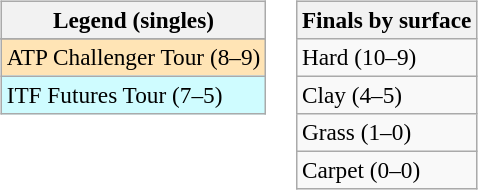<table>
<tr valign=top>
<td><br><table class=wikitable style=font-size:97%>
<tr>
<th>Legend (singles)</th>
</tr>
<tr bgcolor=e5d1cb>
</tr>
<tr bgcolor=moccasin>
<td>ATP Challenger Tour (8–9)</td>
</tr>
<tr bgcolor=cffcff>
<td>ITF Futures Tour (7–5)</td>
</tr>
</table>
</td>
<td><br><table class=wikitable style=font-size:97%>
<tr>
<th>Finals by surface</th>
</tr>
<tr>
<td>Hard (10–9)</td>
</tr>
<tr>
<td>Clay (4–5)</td>
</tr>
<tr>
<td>Grass (1–0)</td>
</tr>
<tr>
<td>Carpet (0–0)</td>
</tr>
</table>
</td>
</tr>
</table>
